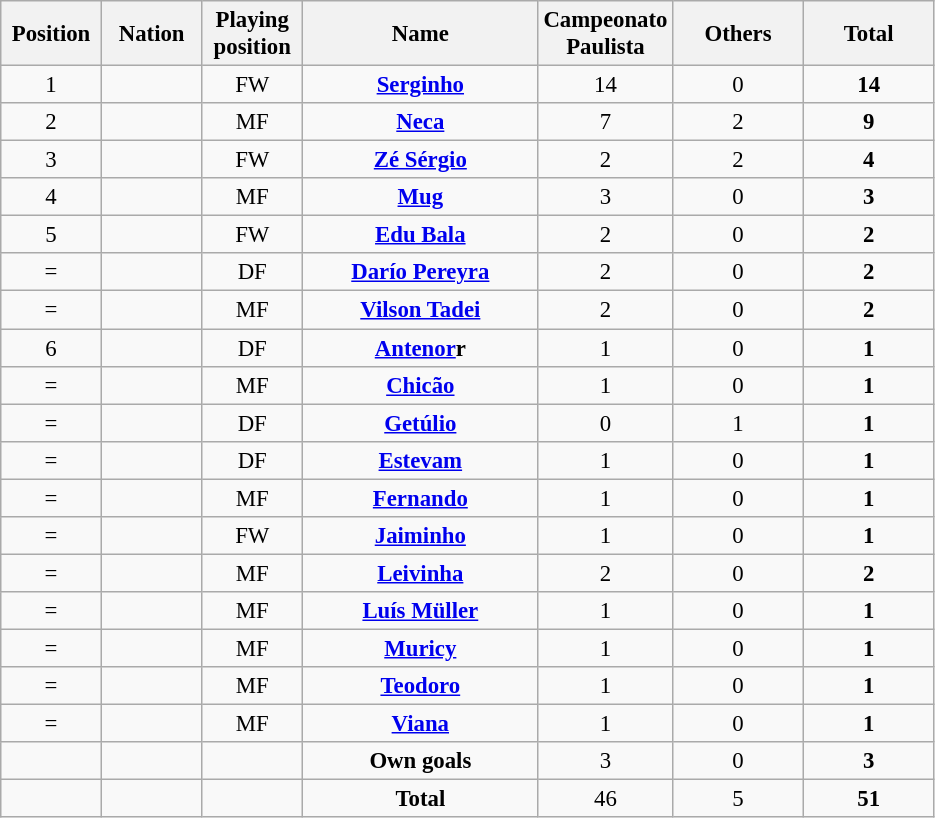<table class="wikitable" style="font-size: 95%; text-align: center;">
<tr>
<th width=60>Position</th>
<th width=60>Nation</th>
<th width=60>Playing position</th>
<th width=150>Name</th>
<th width=80>Campeonato Paulista</th>
<th width=80>Others</th>
<th width=80>Total</th>
</tr>
<tr>
<td>1</td>
<td></td>
<td>FW</td>
<td><strong><a href='#'>Serginho</a></strong></td>
<td>14</td>
<td>0</td>
<td><strong>14</strong></td>
</tr>
<tr>
<td>2</td>
<td></td>
<td>MF</td>
<td><strong><a href='#'>Neca</a></strong></td>
<td>7</td>
<td>2</td>
<td><strong>9</strong></td>
</tr>
<tr>
<td>3</td>
<td></td>
<td>FW</td>
<td><strong><a href='#'>Zé Sérgio</a></strong></td>
<td>2</td>
<td>2</td>
<td><strong>4</strong></td>
</tr>
<tr>
<td>4</td>
<td></td>
<td>MF</td>
<td><strong><a href='#'>Mug</a></strong></td>
<td>3</td>
<td>0</td>
<td><strong>3</strong></td>
</tr>
<tr>
<td>5</td>
<td></td>
<td>FW</td>
<td><strong><a href='#'>Edu Bala</a></strong></td>
<td>2</td>
<td>0</td>
<td><strong>2</strong></td>
</tr>
<tr>
<td>=</td>
<td></td>
<td>DF</td>
<td><strong><a href='#'>Darío Pereyra</a></strong></td>
<td>2</td>
<td>0</td>
<td><strong>2</strong></td>
</tr>
<tr>
<td>=</td>
<td></td>
<td>MF</td>
<td><strong><a href='#'>Vilson Tadei</a></strong></td>
<td>2</td>
<td>0</td>
<td><strong>2</strong></td>
</tr>
<tr>
<td>6</td>
<td></td>
<td>DF</td>
<td><strong><a href='#'>Antenor</a>r</strong></td>
<td>1</td>
<td>0</td>
<td><strong>1</strong></td>
</tr>
<tr>
<td>=</td>
<td></td>
<td>MF</td>
<td><strong><a href='#'>Chicão</a></strong></td>
<td>1</td>
<td>0</td>
<td><strong>1</strong></td>
</tr>
<tr>
<td>=</td>
<td></td>
<td>DF</td>
<td><strong><a href='#'>Getúlio</a></strong></td>
<td>0</td>
<td>1</td>
<td><strong>1</strong></td>
</tr>
<tr>
<td>=</td>
<td></td>
<td>DF</td>
<td><strong><a href='#'>Estevam</a></strong></td>
<td>1</td>
<td>0</td>
<td><strong>1</strong></td>
</tr>
<tr>
<td>=</td>
<td></td>
<td>MF</td>
<td><strong><a href='#'>Fernando</a></strong></td>
<td>1</td>
<td>0</td>
<td><strong>1</strong></td>
</tr>
<tr>
<td>=</td>
<td></td>
<td>FW</td>
<td><strong><a href='#'>Jaiminho</a></strong></td>
<td>1</td>
<td>0</td>
<td><strong>1</strong></td>
</tr>
<tr>
<td>=</td>
<td></td>
<td>MF</td>
<td><strong><a href='#'>Leivinha</a></strong></td>
<td>2</td>
<td>0</td>
<td><strong>2</strong></td>
</tr>
<tr>
<td>=</td>
<td></td>
<td>MF</td>
<td><strong><a href='#'>Luís Müller</a></strong></td>
<td>1</td>
<td>0</td>
<td><strong>1</strong></td>
</tr>
<tr>
<td>=</td>
<td></td>
<td>MF</td>
<td><strong><a href='#'>Muricy</a></strong></td>
<td>1</td>
<td>0</td>
<td><strong>1</strong></td>
</tr>
<tr>
<td>=</td>
<td></td>
<td>MF</td>
<td><strong><a href='#'>Teodoro</a></strong></td>
<td>1</td>
<td>0</td>
<td><strong>1</strong></td>
</tr>
<tr>
<td>=</td>
<td></td>
<td>MF</td>
<td><strong><a href='#'>Viana</a></strong></td>
<td>1</td>
<td>0</td>
<td><strong>1</strong></td>
</tr>
<tr>
<td></td>
<td></td>
<td></td>
<td><strong>Own goals</strong></td>
<td>3</td>
<td>0</td>
<td><strong>3</strong></td>
</tr>
<tr>
<td></td>
<td></td>
<td></td>
<td><strong>Total</strong></td>
<td>46</td>
<td>5</td>
<td><strong>51</strong></td>
</tr>
</table>
